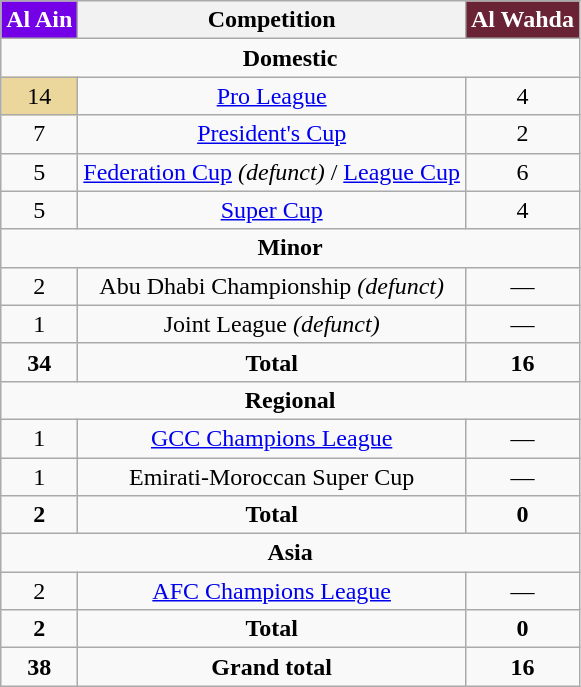<table class="wikitable" style="text-align: center;">
<tr>
<th style="color:white; background: #7300E6;">Al Ain</th>
<th>Competition</th>
<th style="color:white; background: #692335;">Al Wahda</th>
</tr>
<tr style="text-align:center;">
<td colspan="4"><strong>Domestic</strong></td>
</tr>
<tr style="text-align:center;">
<td style=background:#EBD79B>14</td>
<td><a href='#'>Pro League</a></td>
<td>4</td>
</tr>
<tr style="text-align:center;">
<td>7</td>
<td><a href='#'>President's Cup</a></td>
<td>2</td>
</tr>
<tr style="text-align:center;">
<td>5</td>
<td><a href='#'>Federation Cup</a> <em>(defunct)</em> / <a href='#'>League Cup</a></td>
<td>6</td>
</tr>
<tr style="text-align:center;">
<td>5</td>
<td><a href='#'>Super Cup</a></td>
<td>4</td>
</tr>
<tr style="text-align:center;">
<td colspan="4"><strong>Minor</strong></td>
</tr>
<tr style="text-align:center;">
<td>2</td>
<td>Abu Dhabi Championship <em>(defunct)</em></td>
<td>—</td>
</tr>
<tr style="text-align:center;">
<td>1</td>
<td>Joint League <em>(defunct)</em></td>
<td>—</td>
</tr>
<tr align="center">
<td><strong>34</strong></td>
<td><strong>Total</strong></td>
<td><strong>16</strong></td>
</tr>
<tr style="text-align:center;">
<td colspan="4"><strong>Regional</strong></td>
</tr>
<tr style="text-align:center;">
<td>1</td>
<td><a href='#'>GCC Champions League</a></td>
<td>—</td>
</tr>
<tr style="text-align:center;">
<td>1</td>
<td>Emirati-Moroccan Super Cup</td>
<td>—</td>
</tr>
<tr align="center">
<td><strong>2</strong></td>
<td><strong>Total</strong></td>
<td><strong>0</strong></td>
</tr>
<tr style="text-align:center;">
<td colspan="4"><strong>Asia</strong></td>
</tr>
<tr style="text-align:center;">
<td>2</td>
<td><a href='#'>AFC Champions League</a></td>
<td>—</td>
</tr>
<tr align="center">
<td><strong>2</strong></td>
<td><strong>Total</strong></td>
<td><strong>0</strong></td>
</tr>
<tr align="center">
<td><strong>38</strong></td>
<td><strong>Grand total</strong></td>
<td><strong>16</strong></td>
</tr>
</table>
